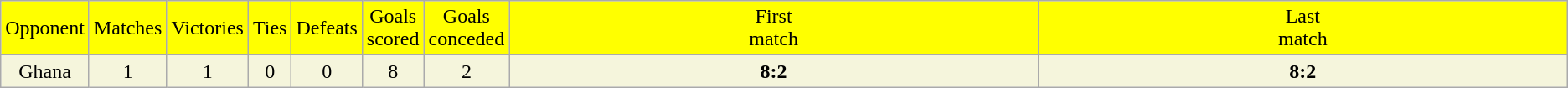<table class="wikitable">
<tr style="background: yellow;">
<td align=center>Opponent</td>
<td align=center>Matches</td>
<td align=center>Victories</td>
<td align=center>Ties</td>
<td align=center>Defeats</td>
<td align=center>Goals scored</td>
<td align=center>Goals conceded</td>
<td style="width:40%" align=center>First<br> match</td>
<td style="width:40%" align=center>Last<br> match</td>
</tr>
<tr>
<td align=center bgcolor=#f5f5dc>Ghana</td>
<td align=center bgcolor=#f5f5dc>1</td>
<td align=center bgcolor=#f5f5dc>1</td>
<td align=center bgcolor=#f5f5dc>0</td>
<td align=center bgcolor=#f5f5dc>0</td>
<td align=center bgcolor=#f5f5dc>8</td>
<td align=center bgcolor=#f5f5dc>2</td>
<td align=center bgcolor=#f5f5dc><strong>8:2</strong> </td>
<td align=center bgcolor=#f5f5dc><strong>8:2</strong> </td>
</tr>
</table>
